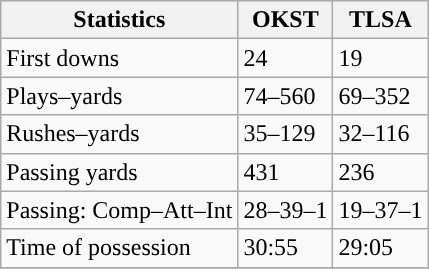<table class="wikitable" style="float: left;">
<tr>
<th>Statistics</th>
<th>OKST</th>
<th>TLSA</th>
</tr>
<tr>
<td>First downs</td>
<td>24</td>
<td>19</td>
</tr>
<tr>
<td>Plays–yards</td>
<td>74–560</td>
<td>69–352</td>
</tr>
<tr>
<td>Rushes–yards</td>
<td>35–129</td>
<td>32–116</td>
</tr>
<tr>
<td>Passing yards</td>
<td>431</td>
<td>236</td>
</tr>
<tr>
<td>Passing: Comp–Att–Int</td>
<td>28–39–1</td>
<td>19–37–1</td>
</tr>
<tr>
<td>Time of possession</td>
<td>30:55</td>
<td>29:05</td>
</tr>
<tr>
</tr>
</table>
